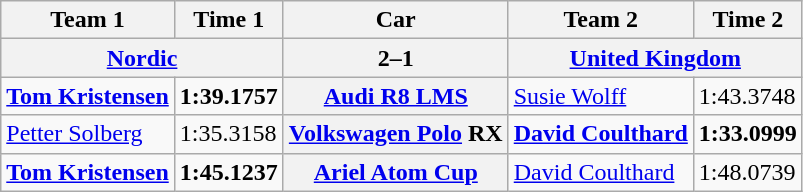<table class="wikitable">
<tr>
<th>Team 1</th>
<th>Time 1</th>
<th>Car</th>
<th>Team 2</th>
<th>Time 2</th>
</tr>
<tr>
<th colspan=2> <a href='#'>Nordic</a></th>
<th>2–1</th>
<th colspan=2> <a href='#'>United Kingdom</a></th>
</tr>
<tr>
<td><strong><a href='#'>Tom Kristensen</a></strong></td>
<td><strong>1:39.1757</strong></td>
<th><a href='#'>Audi R8 LMS</a></th>
<td><a href='#'>Susie Wolff</a></td>
<td>1:43.3748</td>
</tr>
<tr>
<td><a href='#'>Petter Solberg</a></td>
<td>1:35.3158</td>
<th><a href='#'>Volkswagen Polo</a> RX</th>
<td><strong><a href='#'>David Coulthard</a></strong></td>
<td><strong>1:33.0999</strong></td>
</tr>
<tr>
<td><strong><a href='#'>Tom Kristensen</a></strong></td>
<td><strong>1:45.1237</strong></td>
<th><a href='#'>Ariel Atom Cup</a></th>
<td><a href='#'>David Coulthard</a></td>
<td>1:48.0739</td>
</tr>
</table>
